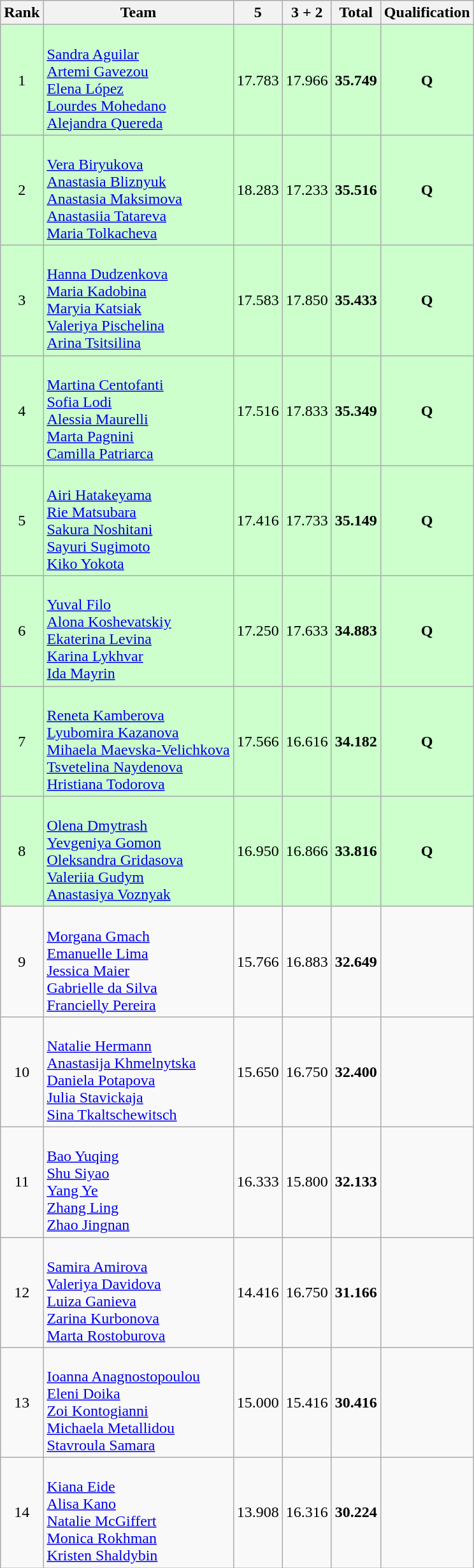<table class="wikitable sortable" style="text-align:center">
<tr>
<th scope=col>Rank</th>
<th scope=col>Team</th>
<th scope=col>5 </th>
<th scope=col>3  + 2 </th>
<th scope=col>Total</th>
<th>Qualification</th>
</tr>
<tr bgcolor=ccffcc>
<td>1</td>
<td align=left><br><a href='#'>Sandra Aguilar</a><br><a href='#'>Artemi Gavezou</a><br><a href='#'>Elena López</a><br><a href='#'>Lourdes Mohedano</a><br><a href='#'>Alejandra Quereda</a></td>
<td>17.783</td>
<td>17.966</td>
<td><strong>35.749</strong></td>
<td><strong>Q</strong></td>
</tr>
<tr bgcolor=ccffcc>
<td>2</td>
<td align=left><br><a href='#'>Vera Biryukova</a><br><a href='#'>Anastasia Bliznyuk</a><br><a href='#'>Anastasia Maksimova</a><br><a href='#'>Anastasiia Tatareva</a><br><a href='#'>Maria Tolkacheva</a></td>
<td>18.283</td>
<td>17.233</td>
<td><strong>35.516</strong></td>
<td><strong>Q</strong></td>
</tr>
<tr bgcolor=ccffcc>
<td>3</td>
<td align=left><br><a href='#'>Hanna Dudzenkova</a><br><a href='#'>Maria Kadobina</a><br><a href='#'>Maryia Katsiak</a><br><a href='#'>Valeriya Pischelina</a><br><a href='#'>Arina Tsitsilina</a></td>
<td>17.583</td>
<td>17.850</td>
<td><strong>35.433</strong></td>
<td><strong>Q</strong></td>
</tr>
<tr bgcolor=ccffcc>
<td>4</td>
<td align=left><br><a href='#'>Martina Centofanti</a><br><a href='#'>Sofia Lodi</a><br><a href='#'>Alessia Maurelli</a><br><a href='#'>Marta Pagnini</a><br><a href='#'>Camilla Patriarca</a></td>
<td>17.516</td>
<td>17.833</td>
<td><strong>35.349</strong></td>
<td><strong>Q</strong></td>
</tr>
<tr bgcolor=ccffcc>
<td>5</td>
<td align=left><br><a href='#'>Airi Hatakeyama</a><br><a href='#'>Rie Matsubara</a><br><a href='#'>Sakura Noshitani</a><br><a href='#'>Sayuri Sugimoto</a><br><a href='#'>Kiko Yokota</a></td>
<td>17.416</td>
<td>17.733</td>
<td><strong>35.149</strong></td>
<td><strong>Q</strong></td>
</tr>
<tr bgcolor=ccffcc>
<td>6</td>
<td align=left><br><a href='#'>Yuval Filo</a><br><a href='#'>Alona Koshevatskiy</a><br><a href='#'>Ekaterina Levina</a><br><a href='#'>Karina Lykhvar</a><br><a href='#'>Ida Mayrin</a></td>
<td>17.250</td>
<td>17.633</td>
<td><strong>34.883</strong></td>
<td><strong>Q</strong></td>
</tr>
<tr bgcolor=ccffcc>
<td>7</td>
<td align=left><br><a href='#'>Reneta Kamberova</a><br><a href='#'>Lyubomira Kazanova</a><br><a href='#'>Mihaela Maevska-Velichkova</a><br><a href='#'>Tsvetelina Naydenova</a><br><a href='#'>Hristiana Todorova</a></td>
<td>17.566</td>
<td>16.616</td>
<td><strong>34.182</strong></td>
<td><strong>Q</strong></td>
</tr>
<tr bgcolor=ccffcc>
<td>8</td>
<td align=left><br><a href='#'>Olena Dmytrash</a><br><a href='#'>Yevgeniya Gomon</a><br><a href='#'>Oleksandra Gridasova</a><br><a href='#'>Valeriia Gudym</a><br><a href='#'>Anastasiya Voznyak</a></td>
<td>16.950</td>
<td>16.866</td>
<td><strong>33.816</strong></td>
<td><strong>Q</strong></td>
</tr>
<tr>
<td>9</td>
<td align=left><br><a href='#'>Morgana Gmach</a><br><a href='#'>Emanuelle Lima</a><br><a href='#'>Jessica Maier</a><br><a href='#'>Gabrielle da Silva</a><br><a href='#'>Francielly Pereira</a></td>
<td>15.766</td>
<td>16.883</td>
<td><strong>32.649</strong></td>
<td></td>
</tr>
<tr>
<td>10</td>
<td align=left><br><a href='#'>Natalie Hermann</a><br><a href='#'>Anastasija Khmelnytska</a><br><a href='#'>Daniela Potapova</a><br><a href='#'>Julia Stavickaja</a><br><a href='#'>Sina Tkaltschewitsch</a></td>
<td>15.650</td>
<td>16.750</td>
<td><strong>32.400</strong></td>
<td></td>
</tr>
<tr>
<td>11</td>
<td align=left><br><a href='#'>Bao Yuqing</a><br><a href='#'>Shu Siyao</a><br><a href='#'>Yang Ye</a><br><a href='#'>Zhang Ling</a><br><a href='#'>Zhao Jingnan</a></td>
<td>16.333</td>
<td>15.800</td>
<td><strong>32.133</strong></td>
<td></td>
</tr>
<tr>
<td>12</td>
<td align=left><br><a href='#'>Samira Amirova</a><br><a href='#'>Valeriya Davidova</a><br><a href='#'>Luiza Ganieva</a><br><a href='#'>Zarina Kurbonova</a><br><a href='#'>Marta Rostoburova</a></td>
<td>14.416</td>
<td>16.750</td>
<td><strong>31.166</strong></td>
<td></td>
</tr>
<tr>
<td>13</td>
<td align=left><br><a href='#'>Ioanna Anagnostopoulou</a><br><a href='#'>Eleni Doika</a><br><a href='#'>Zoi Kontogianni</a><br><a href='#'>Michaela Metallidou</a><br><a href='#'>Stavroula Samara</a></td>
<td>15.000</td>
<td>15.416</td>
<td><strong>30.416</strong></td>
<td></td>
</tr>
<tr>
<td>14</td>
<td align=left><br><a href='#'>Kiana Eide</a><br><a href='#'>Alisa Kano</a><br><a href='#'>Natalie McGiffert</a><br><a href='#'>Monica Rokhman</a><br><a href='#'>Kristen Shaldybin</a></td>
<td>13.908</td>
<td>16.316</td>
<td><strong>30.224</strong></td>
<td></td>
</tr>
</table>
